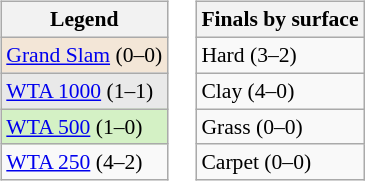<table>
<tr valign=top>
<td><br><table class=wikitable style=font-size:90%>
<tr>
<th>Legend</th>
</tr>
<tr>
<td bgcolor=f3e6d7><a href='#'>Grand Slam</a> (0–0)</td>
</tr>
<tr>
<td bgcolor=e9e9e9><a href='#'>WTA 1000</a> (1–1)</td>
</tr>
<tr>
<td bgcolor=d4f1c5><a href='#'>WTA 500</a> (1–0)</td>
</tr>
<tr>
<td><a href='#'>WTA 250</a> (4–2)</td>
</tr>
</table>
</td>
<td><br><table class=wikitable style=font-size:90%>
<tr>
<th>Finals by surface</th>
</tr>
<tr>
<td>Hard (3–2)</td>
</tr>
<tr>
<td>Clay (4–0)</td>
</tr>
<tr>
<td>Grass (0–0)</td>
</tr>
<tr>
<td>Carpet (0–0)</td>
</tr>
</table>
</td>
</tr>
</table>
